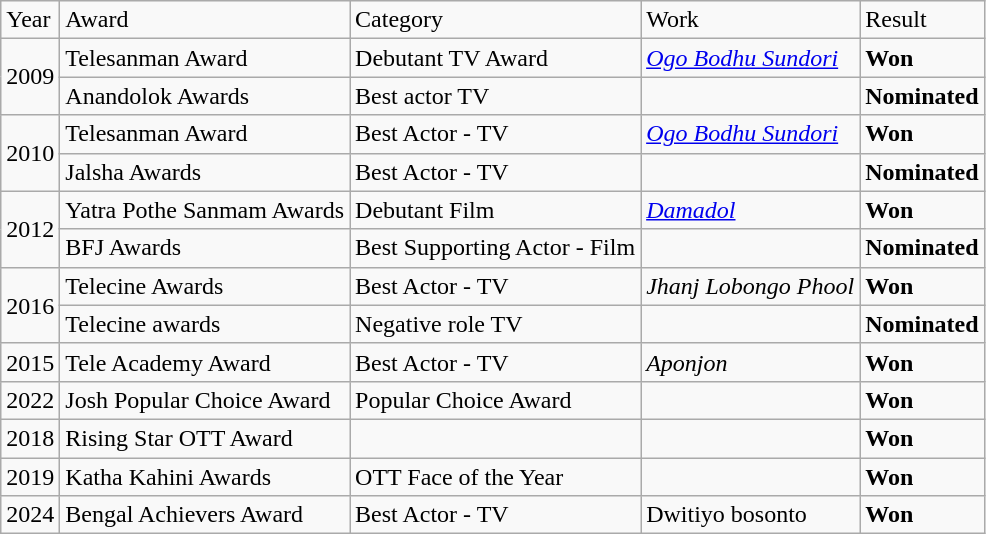<table class="wikitable">
<tr>
<td>Year</td>
<td>Award</td>
<td>Category</td>
<td>Work</td>
<td>Result</td>
</tr>
<tr>
<td rowspan="2">2009</td>
<td>Telesanman Award</td>
<td>Debutant TV Award</td>
<td><em><a href='#'>Ogo Bodhu Sundori</a></em></td>
<td><strong>Won</strong></td>
</tr>
<tr>
<td>Anandolok Awards</td>
<td>Best actor TV</td>
<td></td>
<td><strong>Nominated</strong></td>
</tr>
<tr>
<td rowspan="2">2010</td>
<td>Telesanman Award</td>
<td>Best Actor - TV</td>
<td><em><a href='#'>Ogo Bodhu Sundori</a></em></td>
<td><strong>Won</strong></td>
</tr>
<tr>
<td>Jalsha Awards</td>
<td>Best Actor - TV</td>
<td></td>
<td><strong>Nominated</strong></td>
</tr>
<tr>
<td rowspan="2">2012</td>
<td>Yatra Pothe Sanmam Awards</td>
<td>Debutant Film</td>
<td><em><a href='#'>Damadol</a></em></td>
<td><strong>Won</strong></td>
</tr>
<tr>
<td>BFJ Awards</td>
<td>Best Supporting Actor - Film</td>
<td></td>
<td><strong>Nominated</strong></td>
</tr>
<tr>
<td rowspan="2">2016</td>
<td>Telecine Awards</td>
<td>Best Actor - TV</td>
<td><em>Jhanj Lobongo Phool</em></td>
<td><strong>Won</strong></td>
</tr>
<tr>
<td>Telecine awards</td>
<td>Negative role TV</td>
<td></td>
<td><strong>Nominated</strong></td>
</tr>
<tr>
<td>2015</td>
<td>Tele Academy Award</td>
<td>Best Actor - TV</td>
<td><em>Aponjon</em></td>
<td><strong>Won</strong></td>
</tr>
<tr>
<td>2022</td>
<td>Josh Popular Choice Award</td>
<td>Popular Choice Award</td>
<td></td>
<td><strong>Won</strong></td>
</tr>
<tr>
<td>2018</td>
<td>Rising Star OTT Award</td>
<td></td>
<td></td>
<td><strong>Won</strong></td>
</tr>
<tr>
<td>2019</td>
<td>Katha Kahini Awards</td>
<td>OTT Face of the Year</td>
<td></td>
<td><strong>Won</strong></td>
</tr>
<tr>
<td>2024</td>
<td>Bengal Achievers Award</td>
<td>Best Actor - TV</td>
<td>Dwitiyo bosonto</td>
<td><strong>Won</strong></td>
</tr>
</table>
